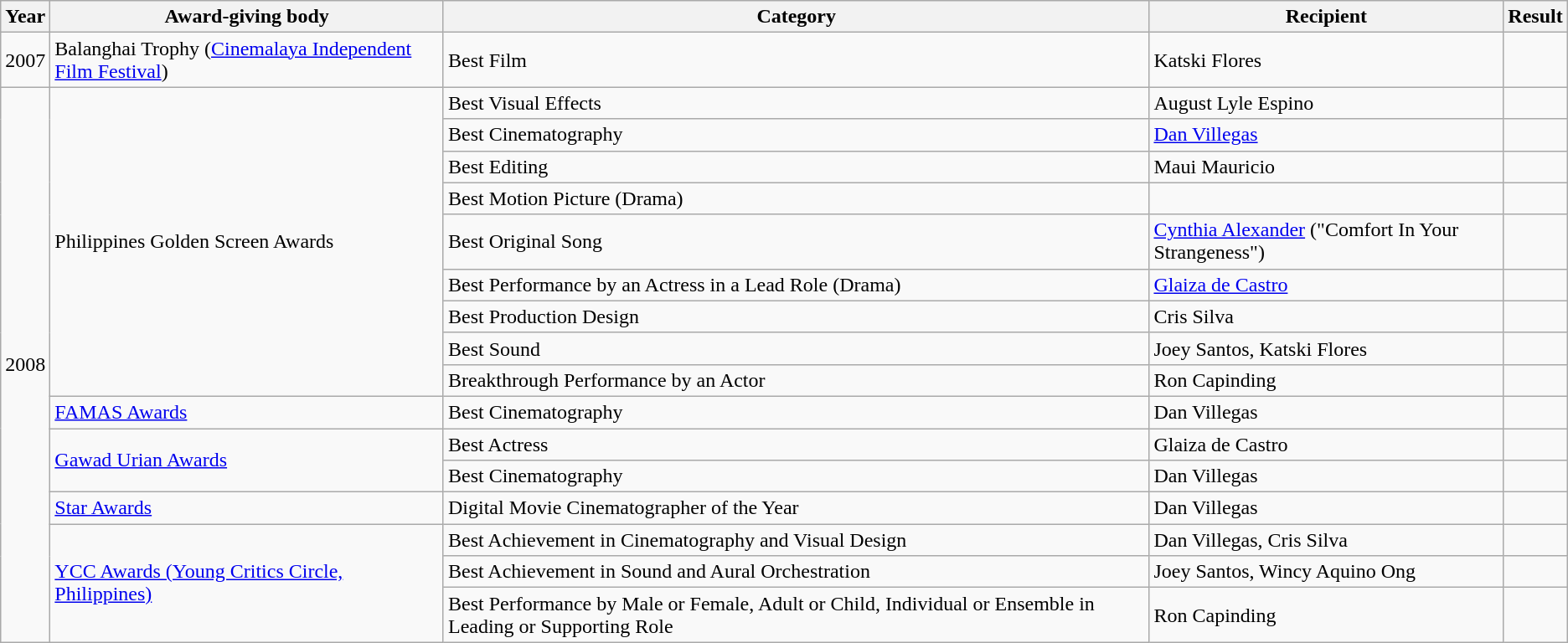<table class="wikitable">
<tr>
<th>Year</th>
<th>Award-giving body</th>
<th>Category</th>
<th>Recipient</th>
<th>Result</th>
</tr>
<tr>
<td>2007</td>
<td>Balanghai Trophy (<a href='#'>Cinemalaya Independent Film Festival</a>)</td>
<td>Best Film</td>
<td>Katski Flores</td>
<td></td>
</tr>
<tr>
<td rowspan="16">2008</td>
<td rowspan="9">Philippines Golden Screen Awards</td>
<td>Best Visual Effects</td>
<td>August Lyle Espino</td>
<td></td>
</tr>
<tr>
<td>Best Cinematography</td>
<td><a href='#'>Dan Villegas</a></td>
<td></td>
</tr>
<tr>
<td>Best Editing</td>
<td>Maui Mauricio</td>
<td></td>
</tr>
<tr>
<td>Best Motion Picture (Drama)</td>
<td></td>
<td></td>
</tr>
<tr>
<td>Best Original Song</td>
<td><a href='#'>Cynthia Alexander</a> ("Comfort In Your Strangeness")</td>
<td></td>
</tr>
<tr>
<td>Best Performance by an Actress in a Lead Role (Drama)</td>
<td><a href='#'>Glaiza de Castro</a></td>
<td></td>
</tr>
<tr>
<td>Best Production Design</td>
<td>Cris Silva</td>
<td></td>
</tr>
<tr>
<td>Best Sound</td>
<td>Joey Santos, Katski Flores</td>
<td></td>
</tr>
<tr>
<td>Breakthrough Performance by an Actor</td>
<td>Ron Capinding</td>
<td></td>
</tr>
<tr>
<td><a href='#'>FAMAS Awards</a></td>
<td>Best Cinematography</td>
<td>Dan Villegas</td>
<td></td>
</tr>
<tr>
<td rowspan="2"><a href='#'>Gawad Urian Awards</a></td>
<td>Best Actress</td>
<td>Glaiza de Castro</td>
<td></td>
</tr>
<tr>
<td>Best Cinematography</td>
<td>Dan Villegas</td>
<td></td>
</tr>
<tr>
<td><a href='#'>Star Awards</a></td>
<td>Digital Movie Cinematographer of the Year</td>
<td>Dan Villegas</td>
<td></td>
</tr>
<tr>
<td rowspan="3"><a href='#'>YCC Awards (Young Critics Circle, Philippines)</a></td>
<td>Best Achievement in Cinematography and Visual Design</td>
<td>Dan Villegas, Cris Silva</td>
<td></td>
</tr>
<tr>
<td>Best Achievement in Sound and Aural Orchestration</td>
<td>Joey Santos, Wincy Aquino Ong</td>
<td></td>
</tr>
<tr>
<td>Best Performance by Male or Female, Adult or Child, Individual or Ensemble in Leading or Supporting Role</td>
<td>Ron Capinding</td>
<td></td>
</tr>
</table>
